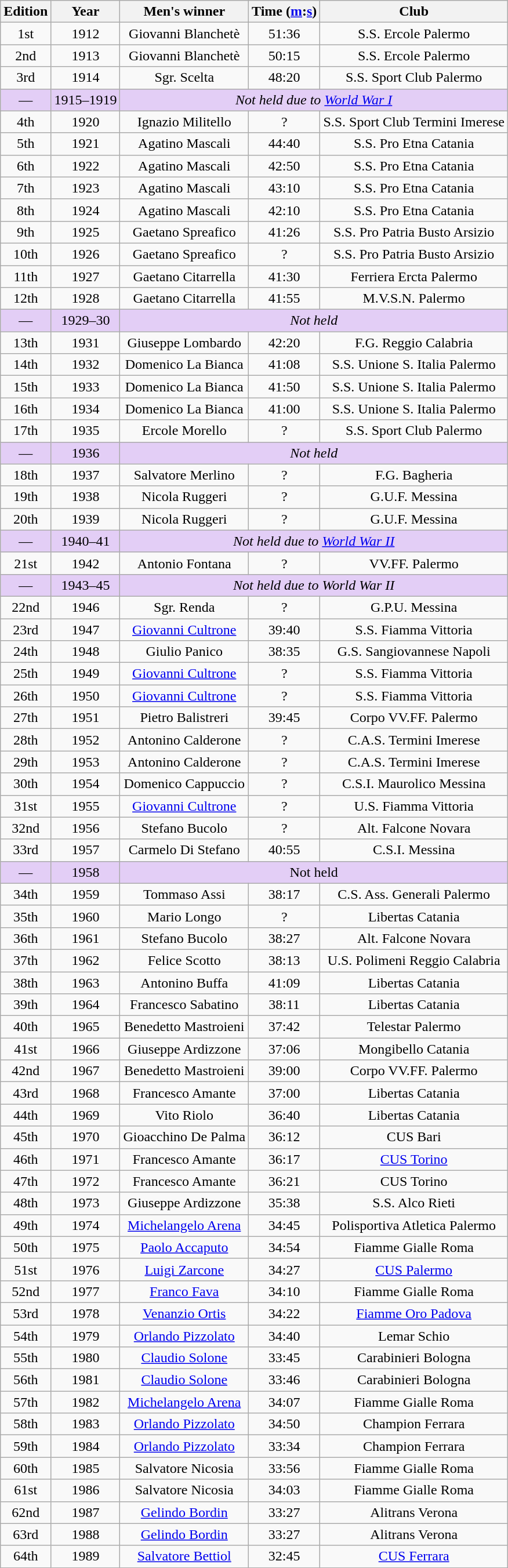<table class="wikitable sortable" style="text-align:center">
<tr>
<th class=unsortable>Edition</th>
<th>Year</th>
<th class=unsortable>Men's winner</th>
<th>Time (<a href='#'>m</a>:<a href='#'>s</a>)</th>
<th>Club</th>
</tr>
<tr>
<td>1st</td>
<td>1912</td>
<td>Giovanni Blanchetè</td>
<td>51:36</td>
<td>S.S. Ercole Palermo</td>
</tr>
<tr>
<td>2nd</td>
<td>1913</td>
<td>Giovanni Blanchetè</td>
<td>50:15</td>
<td>S.S. Ercole Palermo</td>
</tr>
<tr>
<td>3rd</td>
<td>1914</td>
<td>Sgr. Scelta</td>
<td>48:20</td>
<td>S.S. Sport Club Palermo</td>
</tr>
<tr bgcolor=#E3CEF6>
<td>—</td>
<td>1915–1919</td>
<td colspan=3><em>Not held due to <a href='#'>World War I</a></em></td>
</tr>
<tr>
<td>4th</td>
<td>1920</td>
<td>Ignazio Militello</td>
<td>?</td>
<td>S.S. Sport Club Termini Imerese</td>
</tr>
<tr>
<td>5th</td>
<td>1921</td>
<td>Agatino Mascali</td>
<td>44:40</td>
<td>S.S. Pro Etna Catania</td>
</tr>
<tr>
<td>6th</td>
<td>1922</td>
<td>Agatino Mascali</td>
<td>42:50</td>
<td>S.S. Pro Etna Catania</td>
</tr>
<tr>
<td>7th</td>
<td>1923</td>
<td>Agatino Mascali</td>
<td>43:10</td>
<td>S.S. Pro Etna Catania</td>
</tr>
<tr>
<td>8th</td>
<td>1924</td>
<td>Agatino Mascali</td>
<td>42:10</td>
<td>S.S. Pro Etna Catania</td>
</tr>
<tr>
<td>9th</td>
<td>1925</td>
<td>Gaetano Spreafico</td>
<td>41:26</td>
<td>S.S. Pro Patria Busto Arsizio</td>
</tr>
<tr>
<td>10th</td>
<td>1926</td>
<td>Gaetano Spreafico</td>
<td>?</td>
<td>S.S. Pro Patria Busto Arsizio</td>
</tr>
<tr>
<td>11th</td>
<td>1927</td>
<td>Gaetano Citarrella</td>
<td>41:30</td>
<td>Ferriera Ercta Palermo</td>
</tr>
<tr>
<td>12th</td>
<td>1928</td>
<td>Gaetano Citarrella</td>
<td>41:55</td>
<td>M.V.S.N. Palermo</td>
</tr>
<tr bgcolor=#E3CEF6>
<td>—</td>
<td>1929–30</td>
<td colspan=3><em>Not held</em></td>
</tr>
<tr>
<td>13th</td>
<td>1931</td>
<td>Giuseppe Lombardo</td>
<td>42:20</td>
<td>F.G. Reggio Calabria</td>
</tr>
<tr>
<td>14th</td>
<td>1932</td>
<td>Domenico La Bianca</td>
<td>41:08</td>
<td>S.S. Unione S. Italia Palermo</td>
</tr>
<tr>
<td>15th</td>
<td>1933</td>
<td>Domenico La Bianca</td>
<td>41:50</td>
<td>S.S. Unione S. Italia Palermo</td>
</tr>
<tr>
<td>16th</td>
<td>1934</td>
<td>Domenico La Bianca</td>
<td>41:00</td>
<td>S.S. Unione S. Italia Palermo</td>
</tr>
<tr>
<td>17th</td>
<td>1935</td>
<td>Ercole Morello</td>
<td>?</td>
<td>S.S. Sport Club Palermo</td>
</tr>
<tr bgcolor=#E3CEF6>
<td>—</td>
<td>1936</td>
<td colspan=3><em>Not held</em></td>
</tr>
<tr>
<td>18th</td>
<td>1937</td>
<td>Salvatore Merlino</td>
<td>?</td>
<td>F.G. Bagheria</td>
</tr>
<tr>
<td>19th</td>
<td>1938</td>
<td>Nicola Ruggeri</td>
<td>?</td>
<td>G.U.F. Messina</td>
</tr>
<tr>
<td>20th</td>
<td>1939</td>
<td>Nicola Ruggeri</td>
<td>?</td>
<td>G.U.F. Messina</td>
</tr>
<tr bgcolor=#E3CEF6>
<td>—</td>
<td>1940–41</td>
<td colspan=3><em>Not held due to <a href='#'>World War II</a></em></td>
</tr>
<tr>
<td>21st</td>
<td>1942</td>
<td>Antonio Fontana</td>
<td>?</td>
<td>VV.FF. Palermo</td>
</tr>
<tr bgcolor=#E3CEF6>
<td>—</td>
<td>1943–45</td>
<td colspan=3><em>Not held due to World War II</em></td>
</tr>
<tr>
<td>22nd</td>
<td>1946</td>
<td>Sgr. Renda</td>
<td>?</td>
<td>G.P.U. Messina</td>
</tr>
<tr>
<td>23rd</td>
<td>1947</td>
<td><a href='#'>Giovanni Cultrone</a></td>
<td>39:40</td>
<td>S.S. Fiamma Vittoria</td>
</tr>
<tr>
<td>24th</td>
<td>1948</td>
<td>Giulio Panico</td>
<td>38:35</td>
<td>G.S. Sangiovannese Napoli</td>
</tr>
<tr>
<td>25th</td>
<td>1949</td>
<td><a href='#'>Giovanni Cultrone</a></td>
<td>?</td>
<td>S.S. Fiamma Vittoria</td>
</tr>
<tr>
<td>26th</td>
<td>1950</td>
<td><a href='#'>Giovanni Cultrone</a></td>
<td>?</td>
<td>S.S. Fiamma Vittoria</td>
</tr>
<tr>
<td>27th</td>
<td>1951</td>
<td>Pietro Balistreri</td>
<td>39:45</td>
<td>Corpo VV.FF. Palermo</td>
</tr>
<tr>
<td>28th</td>
<td>1952</td>
<td>Antonino Calderone</td>
<td>?</td>
<td>C.A.S. Termini Imerese</td>
</tr>
<tr>
<td>29th</td>
<td>1953</td>
<td>Antonino Calderone</td>
<td>?</td>
<td>C.A.S. Termini Imerese</td>
</tr>
<tr>
<td>30th</td>
<td>1954</td>
<td>Domenico Cappuccio</td>
<td>?</td>
<td>C.S.I. Maurolico Messina</td>
</tr>
<tr>
<td>31st</td>
<td>1955</td>
<td><a href='#'>Giovanni Cultrone</a></td>
<td>?</td>
<td>U.S. Fiamma Vittoria</td>
</tr>
<tr>
<td>32nd</td>
<td>1956</td>
<td>Stefano Bucolo</td>
<td>?</td>
<td>Alt. Falcone Novara</td>
</tr>
<tr>
<td>33rd</td>
<td>1957</td>
<td>Carmelo Di Stefano</td>
<td>40:55</td>
<td>C.S.I. Messina</td>
</tr>
<tr bgcolor=#E3CEF6>
<td>—</td>
<td>1958</td>
<td colspan=3>Not held</td>
</tr>
<tr>
<td>34th</td>
<td>1959</td>
<td>Tommaso Assi</td>
<td>38:17</td>
<td>C.S. Ass. Generali Palermo</td>
</tr>
<tr>
<td>35th</td>
<td>1960</td>
<td>Mario Longo</td>
<td>?</td>
<td>Libertas Catania</td>
</tr>
<tr>
<td>36th</td>
<td>1961</td>
<td>Stefano Bucolo</td>
<td>38:27</td>
<td>Alt. Falcone Novara</td>
</tr>
<tr>
<td>37th</td>
<td>1962</td>
<td>Felice Scotto</td>
<td>38:13</td>
<td>U.S. Polimeni Reggio Calabria</td>
</tr>
<tr>
<td>38th</td>
<td>1963</td>
<td>Antonino Buffa</td>
<td>41:09</td>
<td>Libertas Catania</td>
</tr>
<tr>
<td>39th</td>
<td>1964</td>
<td>Francesco Sabatino</td>
<td>38:11</td>
<td>Libertas Catania</td>
</tr>
<tr>
<td>40th</td>
<td>1965</td>
<td>Benedetto Mastroieni</td>
<td>37:42</td>
<td>Telestar Palermo</td>
</tr>
<tr>
<td>41st</td>
<td>1966</td>
<td>Giuseppe Ardizzone</td>
<td>37:06</td>
<td>Mongibello Catania</td>
</tr>
<tr>
<td>42nd</td>
<td>1967</td>
<td>Benedetto Mastroieni</td>
<td>39:00</td>
<td>Corpo VV.FF. Palermo</td>
</tr>
<tr>
<td>43rd</td>
<td>1968</td>
<td>Francesco Amante</td>
<td>37:00</td>
<td>Libertas Catania</td>
</tr>
<tr>
<td>44th</td>
<td>1969</td>
<td>Vito Riolo</td>
<td>36:40</td>
<td>Libertas Catania</td>
</tr>
<tr>
<td>45th</td>
<td>1970</td>
<td>Gioacchino De Palma</td>
<td>36:12</td>
<td>CUS Bari</td>
</tr>
<tr>
<td>46th</td>
<td>1971</td>
<td>Francesco Amante</td>
<td>36:17</td>
<td><a href='#'>CUS Torino</a></td>
</tr>
<tr>
<td>47th</td>
<td>1972</td>
<td>Francesco Amante</td>
<td>36:21</td>
<td>CUS Torino</td>
</tr>
<tr>
<td>48th</td>
<td>1973</td>
<td>Giuseppe Ardizzone</td>
<td>35:38</td>
<td>S.S. Alco Rieti</td>
</tr>
<tr>
<td>49th</td>
<td>1974</td>
<td><a href='#'>Michelangelo Arena</a></td>
<td>34:45</td>
<td>Polisportiva Atletica Palermo</td>
</tr>
<tr>
<td>50th</td>
<td>1975</td>
<td><a href='#'>Paolo Accaputo</a></td>
<td>34:54</td>
<td>Fiamme Gialle Roma</td>
</tr>
<tr>
<td>51st</td>
<td>1976</td>
<td><a href='#'>Luigi Zarcone</a></td>
<td>34:27</td>
<td><a href='#'>CUS Palermo</a></td>
</tr>
<tr>
<td>52nd</td>
<td>1977</td>
<td><a href='#'>Franco Fava</a></td>
<td>34:10</td>
<td>Fiamme Gialle Roma</td>
</tr>
<tr>
<td>53rd</td>
<td>1978</td>
<td><a href='#'>Venanzio Ortis</a></td>
<td>34:22</td>
<td><a href='#'>Fiamme Oro Padova</a></td>
</tr>
<tr>
<td>54th</td>
<td>1979</td>
<td><a href='#'>Orlando Pizzolato</a></td>
<td>34:40</td>
<td>Lemar Schio</td>
</tr>
<tr>
<td>55th</td>
<td>1980</td>
<td><a href='#'>Claudio Solone</a></td>
<td>33:45</td>
<td>Carabinieri Bologna</td>
</tr>
<tr>
<td>56th</td>
<td>1981</td>
<td><a href='#'>Claudio Solone</a></td>
<td>33:46</td>
<td>Carabinieri Bologna</td>
</tr>
<tr>
<td>57th</td>
<td>1982</td>
<td><a href='#'>Michelangelo Arena</a></td>
<td>34:07</td>
<td>Fiamme Gialle Roma</td>
</tr>
<tr>
<td>58th</td>
<td>1983</td>
<td><a href='#'>Orlando Pizzolato</a></td>
<td>34:50</td>
<td>Champion Ferrara</td>
</tr>
<tr>
<td>59th</td>
<td>1984</td>
<td><a href='#'>Orlando Pizzolato</a></td>
<td>33:34</td>
<td>Champion Ferrara</td>
</tr>
<tr>
<td>60th</td>
<td>1985</td>
<td>Salvatore Nicosia</td>
<td>33:56</td>
<td>Fiamme Gialle Roma</td>
</tr>
<tr>
<td>61st</td>
<td>1986</td>
<td>Salvatore Nicosia</td>
<td>34:03</td>
<td>Fiamme Gialle Roma</td>
</tr>
<tr>
<td>62nd</td>
<td>1987</td>
<td><a href='#'>Gelindo Bordin</a></td>
<td>33:27</td>
<td>Alitrans Verona</td>
</tr>
<tr>
<td>63rd</td>
<td>1988</td>
<td><a href='#'>Gelindo Bordin</a></td>
<td>33:27</td>
<td>Alitrans Verona</td>
</tr>
<tr>
<td>64th</td>
<td>1989</td>
<td><a href='#'>Salvatore Bettiol</a></td>
<td>32:45</td>
<td><a href='#'>CUS Ferrara</a></td>
</tr>
</table>
